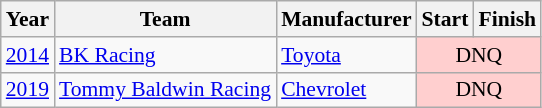<table class="wikitable" style="font-size: 90%;">
<tr>
<th>Year</th>
<th>Team</th>
<th>Manufacturer</th>
<th>Start</th>
<th>Finish</th>
</tr>
<tr>
<td><a href='#'>2014</a></td>
<td><a href='#'>BK Racing</a></td>
<td><a href='#'>Toyota</a></td>
<td align=center colspan=2 style="background:#FFCFCF;">DNQ</td>
</tr>
<tr>
<td><a href='#'>2019</a></td>
<td><a href='#'>Tommy Baldwin Racing</a></td>
<td><a href='#'>Chevrolet</a></td>
<td align=center colspan=2 style="background:#FFCFCF;">DNQ</td>
</tr>
</table>
